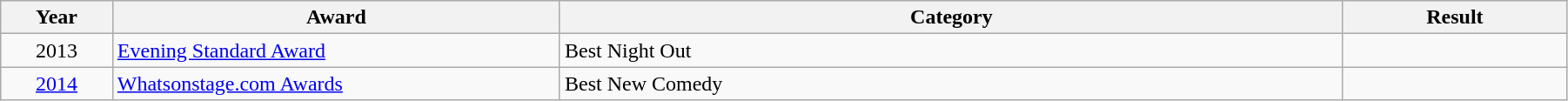<table class="wikitable" width="95%">
<tr>
<th width="5%">Year</th>
<th width="20%">Award</th>
<th width="35%">Category</th>
<th width="10%">Result</th>
</tr>
<tr>
<td rowspan="1" align="center">2013</td>
<td rowspan="1"><a href='#'>Evening Standard Award</a></td>
<td colspan="1">Best Night Out</td>
<td></td>
</tr>
<tr>
<td rowspan="1" align="center"><a href='#'>2014</a></td>
<td rowspan="1"><a href='#'>Whatsonstage.com Awards</a></td>
<td colspan="1">Best New Comedy</td>
<td></td>
</tr>
</table>
